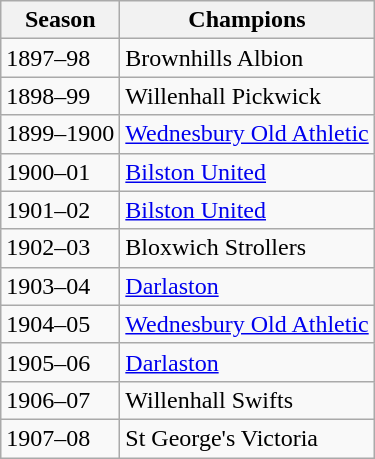<table class=wikitable>
<tr>
<th>Season</th>
<th>Champions</th>
</tr>
<tr>
<td>1897–98</td>
<td>Brownhills Albion</td>
</tr>
<tr>
<td>1898–99</td>
<td>Willenhall Pickwick</td>
</tr>
<tr>
<td>1899–1900</td>
<td><a href='#'>Wednesbury Old Athletic</a></td>
</tr>
<tr>
<td>1900–01</td>
<td><a href='#'>Bilston United</a></td>
</tr>
<tr>
<td>1901–02</td>
<td><a href='#'>Bilston United</a></td>
</tr>
<tr>
<td>1902–03</td>
<td>Bloxwich Strollers</td>
</tr>
<tr>
<td>1903–04</td>
<td><a href='#'>Darlaston</a></td>
</tr>
<tr>
<td>1904–05</td>
<td><a href='#'>Wednesbury Old Athletic</a></td>
</tr>
<tr>
<td>1905–06</td>
<td><a href='#'>Darlaston</a></td>
</tr>
<tr>
<td>1906–07</td>
<td>Willenhall Swifts</td>
</tr>
<tr>
<td>1907–08</td>
<td>St George's Victoria</td>
</tr>
</table>
